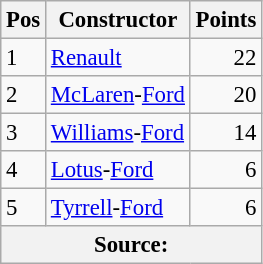<table class="wikitable" style="font-size: 95%;">
<tr>
<th>Pos</th>
<th>Constructor</th>
<th>Points</th>
</tr>
<tr>
<td>1</td>
<td> <a href='#'>Renault</a></td>
<td align="right">22</td>
</tr>
<tr>
<td>2</td>
<td> <a href='#'>McLaren</a>-<a href='#'>Ford</a></td>
<td align="right">20</td>
</tr>
<tr>
<td>3</td>
<td> <a href='#'>Williams</a>-<a href='#'>Ford</a></td>
<td align="right">14</td>
</tr>
<tr>
<td>4</td>
<td> <a href='#'>Lotus</a>-<a href='#'>Ford</a></td>
<td align="right">6</td>
</tr>
<tr>
<td>5</td>
<td> <a href='#'>Tyrrell</a>-<a href='#'>Ford</a></td>
<td align="right">6</td>
</tr>
<tr>
<th colspan=4>Source:</th>
</tr>
</table>
